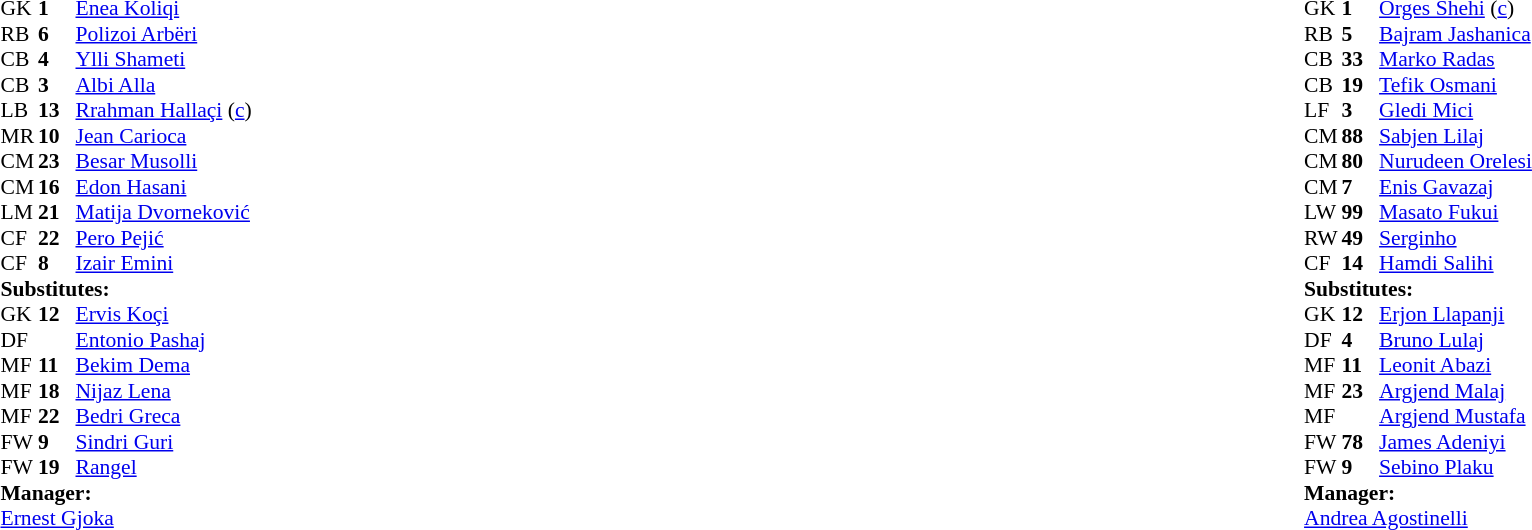<table style="width:100%">
<tr>
<td style="vertical-align:top; width:40%;"><br><table style="font-size:90%" cellspacing="0" cellpadding="0">
<tr>
<th width=25></th>
<th width=25></th>
</tr>
<tr>
<td>GK</td>
<td><strong>1</strong></td>
<td> <a href='#'>Enea Koliqi</a></td>
</tr>
<tr>
<td>RB</td>
<td><strong>6</strong></td>
<td> <a href='#'>Polizoi Arbëri</a></td>
<td></td>
<td></td>
</tr>
<tr>
<td>CB</td>
<td><strong>4</strong></td>
<td> <a href='#'>Ylli Shameti</a></td>
</tr>
<tr>
<td>CB</td>
<td><strong>3</strong></td>
<td> <a href='#'>Albi Alla</a></td>
</tr>
<tr>
<td>LB</td>
<td><strong>13</strong></td>
<td> <a href='#'>Rrahman Hallaçi</a> (<a href='#'>c</a>)</td>
<td></td>
<td></td>
</tr>
<tr>
<td>MR</td>
<td><strong>10</strong></td>
<td> <a href='#'>Jean Carioca</a></td>
</tr>
<tr>
<td>CM</td>
<td><strong>23</strong></td>
<td> <a href='#'>Besar Musolli</a></td>
</tr>
<tr>
<td>CM</td>
<td><strong>16</strong></td>
<td> <a href='#'>Edon Hasani</a></td>
</tr>
<tr>
<td>LM</td>
<td><strong>21</strong></td>
<td> <a href='#'>Matija Dvorneković</a></td>
<td></td>
<td></td>
</tr>
<tr>
<td>CF</td>
<td><strong>22</strong></td>
<td> <a href='#'>Pero Pejić</a></td>
<td></td>
<td></td>
</tr>
<tr>
<td>CF</td>
<td><strong>8</strong></td>
<td> <a href='#'>Izair Emini</a></td>
<td></td>
<td></td>
</tr>
<tr>
<td colspan="3"><strong>Substitutes:</strong></td>
</tr>
<tr>
<td>GK</td>
<td><strong>12</strong></td>
<td>  <a href='#'>Ervis Koçi</a></td>
</tr>
<tr>
<td>DF</td>
<td><strong> </strong></td>
<td> <a href='#'>Entonio Pashaj</a></td>
</tr>
<tr>
<td>MF</td>
<td><strong>11</strong></td>
<td> <a href='#'>Bekim Dema</a></td>
</tr>
<tr>
<td>MF</td>
<td><strong>18</strong></td>
<td> <a href='#'>Nijaz Lena</a></td>
<td></td>
<td></td>
</tr>
<tr>
<td>MF</td>
<td><strong>22</strong></td>
<td> <a href='#'>Bedri Greca</a></td>
<td></td>
<td></td>
</tr>
<tr>
<td>FW</td>
<td><strong>9</strong></td>
<td> <a href='#'>Sindri Guri</a></td>
</tr>
<tr>
<td>FW</td>
<td><strong>19</strong></td>
<td> <a href='#'>Rangel</a></td>
</tr>
<tr>
<td colspan="3"><strong>Manager:</strong></td>
</tr>
<tr>
<td colspan="3"> <a href='#'>Ernest Gjoka</a></td>
</tr>
</table>
</td>
<td valign="top"></td>
<td style="vertical-align:top; width:50%;"><br><table style="font-size:90%;margin:auto" cellspacing="0" cellpadding="0">
<tr>
<th width=25></th>
<th width=25></th>
</tr>
<tr>
<td>GK</td>
<td><strong>1</strong></td>
<td> <a href='#'>Orges Shehi</a> (<a href='#'>c</a>)</td>
</tr>
<tr>
<td>RB</td>
<td><strong>5</strong></td>
<td> <a href='#'>Bajram Jashanica</a></td>
<td></td>
<td></td>
</tr>
<tr>
<td>CB</td>
<td><strong>33</strong></td>
<td> <a href='#'>Marko Radas</a></td>
</tr>
<tr>
<td>CB</td>
<td><strong>19</strong></td>
<td> <a href='#'>Tefik Osmani</a></td>
</tr>
<tr>
<td>LF</td>
<td><strong>3</strong></td>
<td> <a href='#'>Gledi Mici</a></td>
</tr>
<tr>
<td>CM</td>
<td><strong>88</strong></td>
<td> <a href='#'>Sabjen Lilaj</a></td>
</tr>
<tr>
<td>CM</td>
<td><strong>80</strong></td>
<td> <a href='#'>Nurudeen Orelesi</a></td>
<td></td>
<td></td>
</tr>
<tr>
<td>CM</td>
<td><strong>7</strong></td>
<td> <a href='#'>Enis Gavazaj</a></td>
<td></td>
<td></td>
</tr>
<tr>
<td>LW</td>
<td><strong>99</strong></td>
<td> <a href='#'>Masato Fukui</a></td>
</tr>
<tr>
<td>RW</td>
<td><strong>49</strong></td>
<td> <a href='#'>Serginho</a></td>
</tr>
<tr>
<td>CF</td>
<td><strong>14</strong></td>
<td> <a href='#'>Hamdi Salihi</a></td>
</tr>
<tr>
<td colspan="3"><strong>Substitutes:</strong></td>
</tr>
<tr>
<td>GK</td>
<td><strong>12</strong></td>
<td>  <a href='#'>Erjon Llapanji</a></td>
</tr>
<tr>
<td>DF</td>
<td><strong>4</strong></td>
<td> <a href='#'>Bruno Lulaj</a></td>
</tr>
<tr>
<td>MF</td>
<td><strong>11</strong></td>
<td> <a href='#'>Leonit Abazi</a></td>
<td></td>
<td></td>
</tr>
<tr>
<td>MF</td>
<td><strong>23</strong></td>
<td> <a href='#'>Argjend Malaj</a></td>
</tr>
<tr>
<td>MF</td>
<td><strong> </strong></td>
<td> <a href='#'>Argjend Mustafa</a></td>
</tr>
<tr>
<td>FW</td>
<td><strong>78</strong></td>
<td> <a href='#'>James Adeniyi</a></td>
<td></td>
<td></td>
</tr>
<tr>
<td>FW</td>
<td><strong>9</strong></td>
<td> <a href='#'>Sebino Plaku</a></td>
<td></td>
<td></td>
</tr>
<tr>
<td colspan="3"><strong>Manager:</strong></td>
</tr>
<tr>
<td colspan="3"> <a href='#'>Andrea Agostinelli</a></td>
</tr>
</table>
</td>
</tr>
</table>
